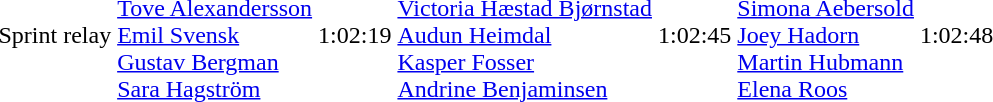<table>
<tr>
<td>Sprint relay</td>
<td><br><a href='#'>Tove Alexandersson</a><br><a href='#'>Emil Svensk</a><br><a href='#'>Gustav Bergman</a><br><a href='#'>Sara Hagström</a></td>
<td>1:02:19</td>
<td><br><a href='#'>Victoria Hæstad Bjørnstad</a><br><a href='#'>Audun Heimdal</a><br><a href='#'>Kasper Fosser</a><br><a href='#'>Andrine Benjaminsen</a></td>
<td>1:02:45</td>
<td><br><a href='#'>Simona Aebersold</a><br><a href='#'>Joey Hadorn</a><br><a href='#'>Martin Hubmann</a><br><a href='#'>Elena Roos</a></td>
<td>1:02:48</td>
</tr>
</table>
